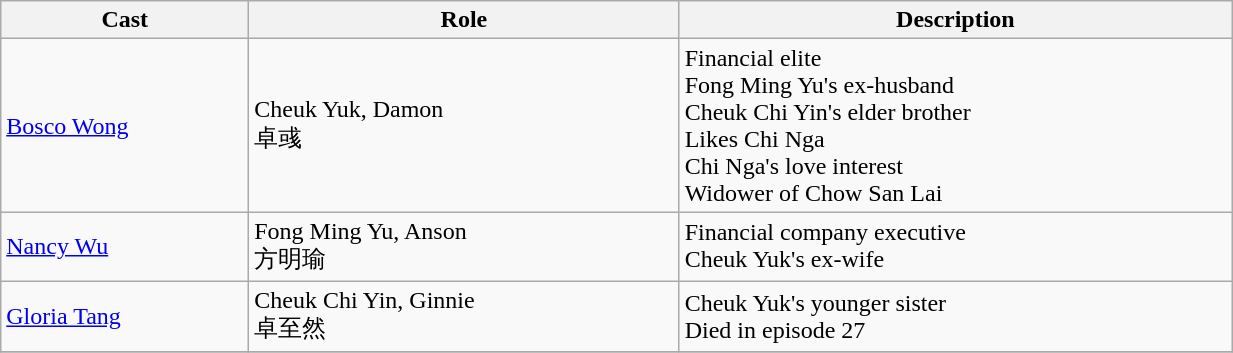<table class="wikitable" width="65%">
<tr>
<th>Cast</th>
<th>Role</th>
<th>Description</th>
</tr>
<tr>
<td><a href='#'>Bosco Wong</a></td>
<td>Cheuk Yuk, Damon<br>卓彧</td>
<td>Financial elite<br>Fong Ming Yu's ex-husband<br>Cheuk Chi Yin's elder brother<br>Likes Chi Nga<br>Chi Nga's love interest<br> Widower of Chow San Lai</td>
</tr>
<tr>
<td><a href='#'>Nancy Wu</a></td>
<td>Fong Ming Yu, Anson<br>方明瑜</td>
<td>Financial company executive<br>Cheuk Yuk's ex-wife</td>
</tr>
<tr>
<td><a href='#'>Gloria Tang</a></td>
<td>Cheuk Chi Yin, Ginnie<br>卓至然</td>
<td>Cheuk Yuk's younger sister<br>Died in episode 27</td>
</tr>
<tr>
</tr>
</table>
